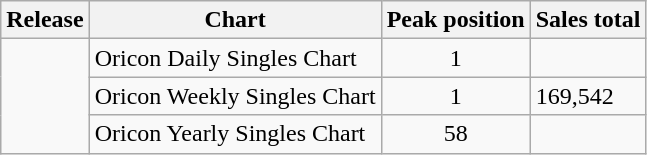<table class="wikitable">
<tr>
<th>Release</th>
<th>Chart</th>
<th>Peak position</th>
<th>Sales total</th>
</tr>
<tr>
<td rowspan="3"></td>
<td>Oricon Daily Singles Chart</td>
<td align="center">1</td>
<td></td>
</tr>
<tr>
<td>Oricon Weekly Singles Chart</td>
<td align="center">1</td>
<td>169,542</td>
</tr>
<tr>
<td>Oricon Yearly Singles Chart</td>
<td align="center">58</td>
<td></td>
</tr>
</table>
